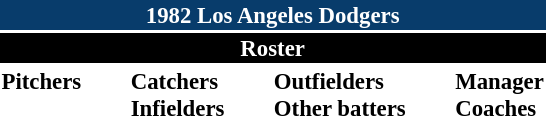<table class="toccolours" style="font-size: 95%;">
<tr>
<th colspan="10" style="background-color: #083c6b; color: white; text-align: center;">1982 Los Angeles Dodgers</th>
</tr>
<tr>
<td colspan="10" style="background-color: black; color: white; text-align: center;"><strong>Roster</strong></td>
</tr>
<tr>
<td valign="top"><strong>Pitchers</strong><br>
 
 
 
     
 
 
 
    
 

 
 
 
</td>
<td width="25px"></td>
<td valign="top"><strong>Catchers</strong><br>


<strong>Infielders</strong>






</td>
<td width="25px"></td>
<td valign="top"><strong>Outfielders</strong><br>










<strong>Other batters</strong>


</td>
<td width="25px"></td>
<td valign="top"><strong>Manager</strong><br>
<strong>Coaches</strong>




</td>
</tr>
</table>
